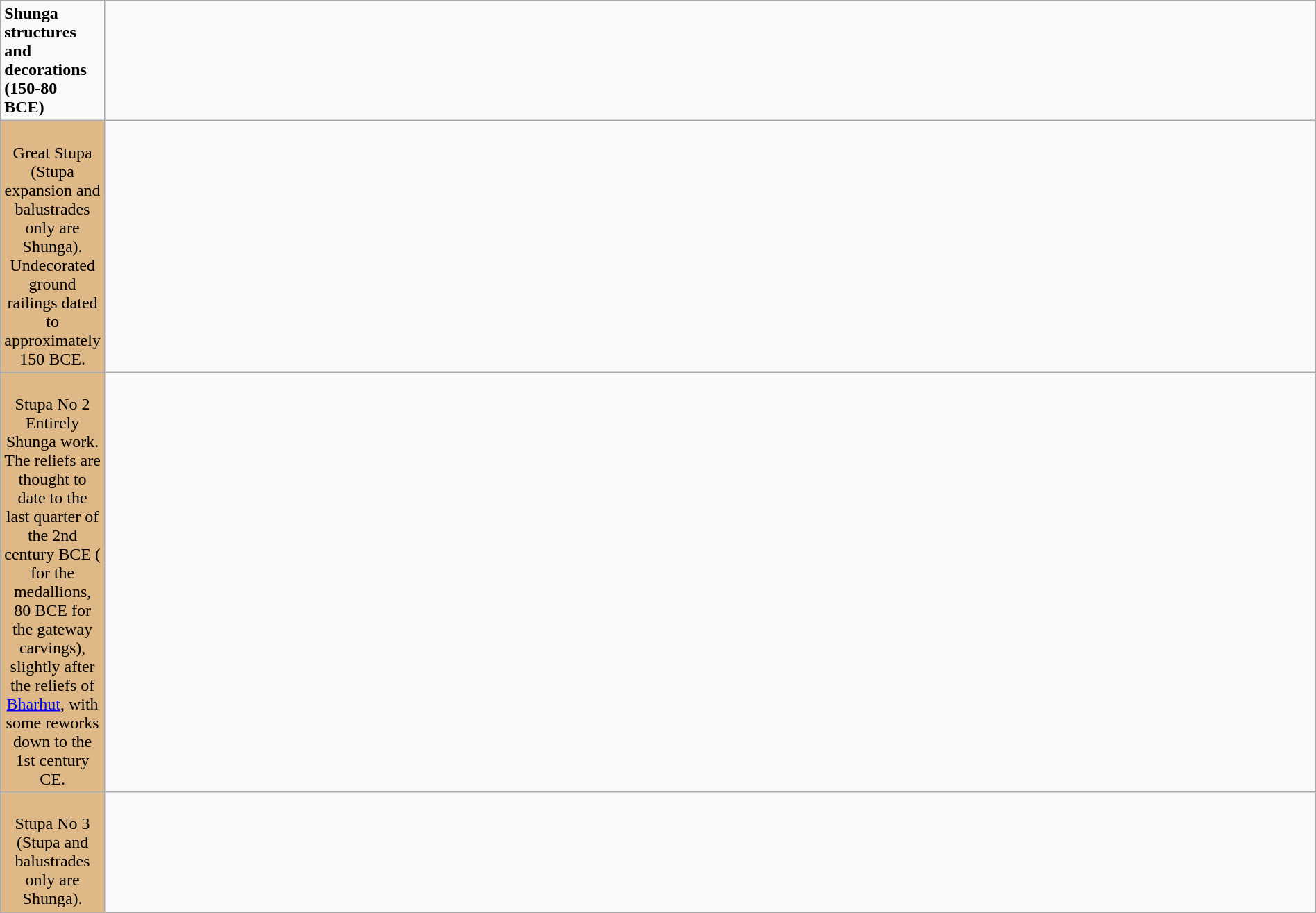<table class="wikitable" style="margin:0 auto;"  align="center"  colspan="2" cellpadding="3" style="font-size: 80%; width: 100%;">
<tr>
<td state = ><strong>Shunga structures and decorations<br>(150-80 BCE)</strong></td>
</tr>
<tr>
<td align="center" style="background:#DEB887; font-size: 100%; width: 1%;"><br>Great Stupa<br>(Stupa expansion and balustrades only are Shunga).<br>Undecorated ground railings dated to approximately 150 BCE.</td>
<td><br></td>
</tr>
<tr>
<td align="center" style="background:#DEB887"><br>Stupa No 2<br>Entirely Shunga work. The reliefs are thought to date to the last quarter of the 2nd century BCE ( for the medallions, 80 BCE for the gateway carvings), slightly after the reliefs of <a href='#'>Bharhut</a>, with some reworks down to the 1st century CE.</td>
<td><br></td>
</tr>
<tr>
<td align="center" style="background:#DEB887"><br>Stupa No 3<br>(Stupa and balustrades only are Shunga).</td>
<td><br></td>
</tr>
</table>
